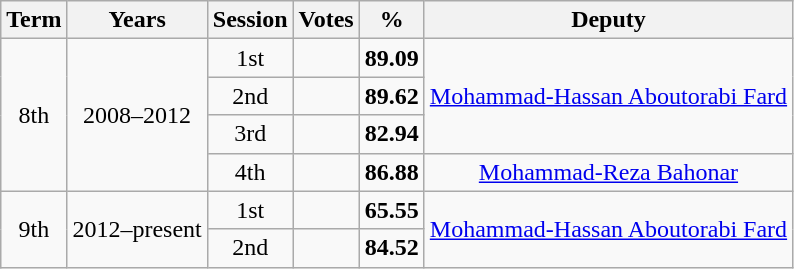<table class="wikitable" style="text-align:center;">
<tr>
<th>Term</th>
<th>Years</th>
<th>Session</th>
<th>Votes</th>
<th>%</th>
<th>Deputy</th>
</tr>
<tr>
<td rowspan="4">8th</td>
<td rowspan="4">2008–2012</td>
<td>1st</td>
<td></td>
<td><strong>89.09</strong></td>
<td rowspan="3"><a href='#'>Mohammad-Hassan Aboutorabi Fard</a></td>
</tr>
<tr>
<td>2nd</td>
<td></td>
<td><strong>89.62</strong></td>
</tr>
<tr>
<td>3rd</td>
<td></td>
<td><strong>82.94</strong></td>
</tr>
<tr>
<td>4th</td>
<td></td>
<td><strong>86.88</strong></td>
<td><a href='#'>Mohammad-Reza Bahonar</a></td>
</tr>
<tr>
<td rowspan="2">9th</td>
<td rowspan="2">2012–present</td>
<td>1st</td>
<td></td>
<td><strong>65.55</strong></td>
<td rowspan="2"><a href='#'>Mohammad-Hassan Aboutorabi Fard</a></td>
</tr>
<tr>
<td>2nd</td>
<td></td>
<td><strong>84.52</strong></td>
</tr>
</table>
